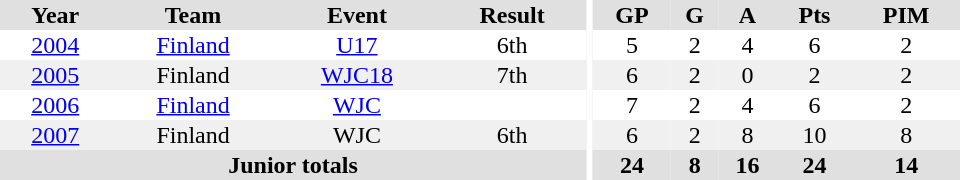<table border="0" cellpadding="1" cellspacing="0" ID="Table3" style="text-align:center; width:40em">
<tr ALIGN="center" bgcolor="#e0e0e0">
<th>Year</th>
<th>Team</th>
<th>Event</th>
<th>Result</th>
<th rowspan="99" bgcolor="#ffffff"></th>
<th>GP</th>
<th>G</th>
<th>A</th>
<th>Pts</th>
<th>PIM</th>
</tr>
<tr>
<td><a href='#'>2004</a></td>
<td><a href='#'>Finland</a></td>
<td><a href='#'>U17</a></td>
<td>6th</td>
<td>5</td>
<td>2</td>
<td>4</td>
<td>6</td>
<td>2</td>
</tr>
<tr bgcolor="#f0f0f0">
<td><a href='#'>2005</a></td>
<td>Finland</td>
<td><a href='#'>WJC18</a></td>
<td>7th</td>
<td>6</td>
<td>2</td>
<td>0</td>
<td>2</td>
<td>2</td>
</tr>
<tr>
<td><a href='#'>2006</a></td>
<td><a href='#'>Finland</a></td>
<td><a href='#'>WJC</a></td>
<td></td>
<td>7</td>
<td>2</td>
<td>4</td>
<td>6</td>
<td>2</td>
</tr>
<tr bgcolor="#f0f0f0">
<td><a href='#'>2007</a></td>
<td>Finland</td>
<td>WJC</td>
<td>6th</td>
<td>6</td>
<td>2</td>
<td>8</td>
<td>10</td>
<td>8</td>
</tr>
<tr bgcolor="#e0e0e0">
<th colspan="4">Junior totals</th>
<th>24</th>
<th>8</th>
<th>16</th>
<th>24</th>
<th>14</th>
</tr>
</table>
